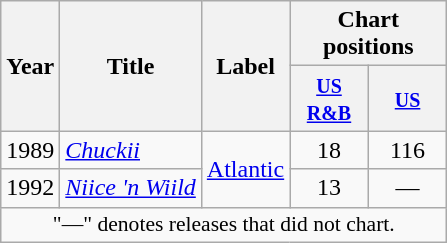<table class="wikitable">
<tr>
<th rowspan="2">Year</th>
<th rowspan="2">Title</th>
<th rowspan="2">Label</th>
<th colspan="3">Chart positions</th>
</tr>
<tr>
<th style="width:45px;"><small><a href='#'>US R&B</a></small><br></th>
<th style="width:45px;"><small><a href='#'>US</a></small><br></th>
</tr>
<tr>
<td>1989</td>
<td><em><a href='#'>Chuckii</a></em></td>
<td rowspan="2"><a href='#'>Atlantic</a></td>
<td align=center>18</td>
<td align=center>116</td>
</tr>
<tr>
<td>1992</td>
<td><em><a href='#'>Niice 'n Wiild</a></em></td>
<td align=center>13</td>
<td align=center>—</td>
</tr>
<tr>
<td colspan="6" align=center style="font-size:90%">"—" denotes releases that did not chart.</td>
</tr>
</table>
